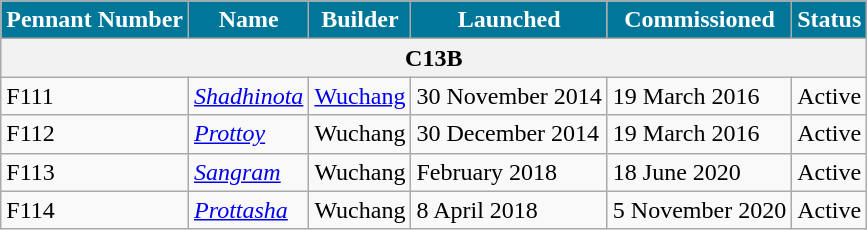<table class="wikitable">
<tr>
<th style="background:#079;color:#fff;">Pennant Number</th>
<th style="background:#079;color:#fff;">Name</th>
<th style="background:#079;color:#fff;">Builder</th>
<th style="background:#079;color:#fff;">Launched</th>
<th style="background:#079;color:#fff;">Commissioned</th>
<th style="background:#079;color:#fff;">Status</th>
</tr>
<tr>
<th colspan="6">C13B</th>
</tr>
<tr>
<td>F111</td>
<td><em><a href='#'>Shadhinota</a></em></td>
<td><a href='#'>Wuchang</a></td>
<td>30 November 2014</td>
<td>19 March 2016</td>
<td>Active</td>
</tr>
<tr>
<td>F112</td>
<td><em><a href='#'>Prottoy</a></em></td>
<td>Wuchang</td>
<td>30 December 2014</td>
<td>19 March 2016</td>
<td>Active</td>
</tr>
<tr>
<td>F113</td>
<td><em><a href='#'>Sangram</a></em></td>
<td>Wuchang</td>
<td>February 2018</td>
<td>18 June 2020</td>
<td>Active</td>
</tr>
<tr>
<td>F114</td>
<td><em><a href='#'>Prottasha</a></em></td>
<td>Wuchang</td>
<td>8 April 2018</td>
<td>5 November 2020</td>
<td>Active</td>
</tr>
</table>
